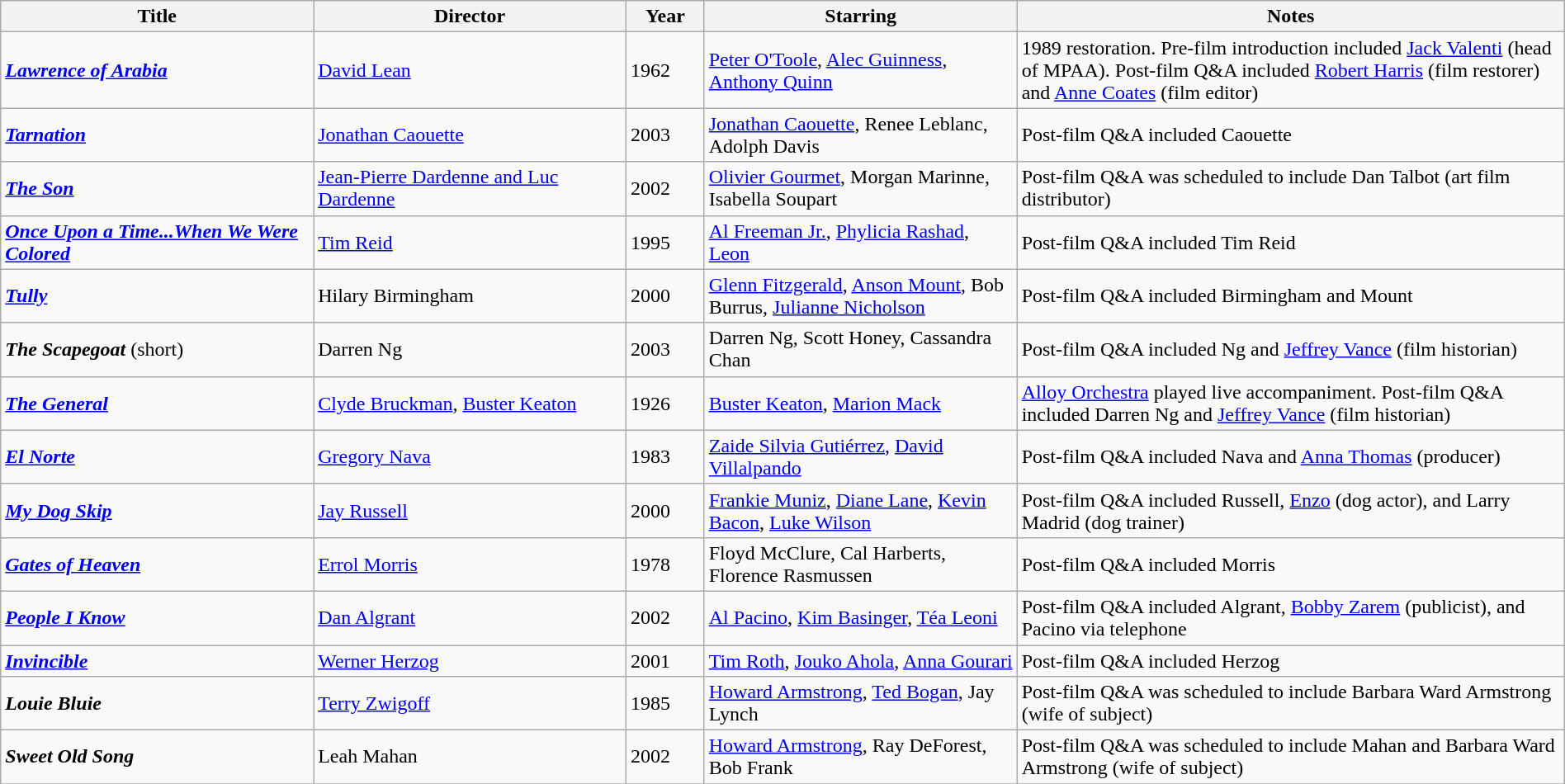<table class="wikitable sortable" style="width:100%;">
<tr>
<th style="width:20%;">Title</th>
<th style="width:20%;">Director</th>
<th style="width:5%;">Year</th>
<th style="width:20%;">Starring</th>
<th style="width:35%;">Notes</th>
</tr>
<tr>
<td><strong><em><a href='#'>Lawrence of Arabia</a></em></strong></td>
<td><a href='#'>David Lean</a></td>
<td>1962</td>
<td><a href='#'>Peter O'Toole</a>, <a href='#'>Alec Guinness</a>, <a href='#'>Anthony Quinn</a></td>
<td>1989 restoration. Pre-film introduction included <a href='#'>Jack Valenti</a> (head of MPAA). Post-film Q&A included <a href='#'>Robert Harris</a> (film restorer) and <a href='#'>Anne Coates</a> (film editor)</td>
</tr>
<tr>
<td><strong><em><a href='#'>Tarnation</a></em></strong></td>
<td><a href='#'>Jonathan Caouette</a></td>
<td>2003</td>
<td><a href='#'>Jonathan Caouette</a>, Renee Leblanc, Adolph Davis</td>
<td>Post-film Q&A included Caouette</td>
</tr>
<tr>
<td><strong><em><a href='#'>The Son</a></em></strong></td>
<td><a href='#'>Jean-Pierre Dardenne and Luc Dardenne</a></td>
<td>2002</td>
<td><a href='#'>Olivier Gourmet</a>, Morgan Marinne, Isabella Soupart</td>
<td>Post-film Q&A was scheduled to include Dan Talbot (art film distributor)</td>
</tr>
<tr>
<td><strong><em><a href='#'>Once Upon a Time...When We Were Colored</a></em></strong></td>
<td><a href='#'>Tim Reid</a></td>
<td>1995</td>
<td><a href='#'>Al Freeman Jr.</a>, <a href='#'>Phylicia Rashad</a>, <a href='#'>Leon</a></td>
<td>Post-film Q&A included Tim Reid</td>
</tr>
<tr>
<td><strong><em><a href='#'>Tully</a></em></strong></td>
<td>Hilary Birmingham</td>
<td>2000</td>
<td><a href='#'>Glenn Fitzgerald</a>, <a href='#'>Anson Mount</a>, Bob Burrus, <a href='#'>Julianne Nicholson</a></td>
<td>Post-film Q&A included Birmingham and Mount</td>
</tr>
<tr>
<td><strong><em>The Scapegoat</em></strong> (short)</td>
<td>Darren Ng</td>
<td>2003</td>
<td>Darren Ng, Scott Honey, Cassandra Chan</td>
<td>Post-film Q&A included Ng and <a href='#'>Jeffrey Vance</a> (film historian)</td>
</tr>
<tr>
<td><strong><em><a href='#'>The General</a></em></strong></td>
<td><a href='#'>Clyde Bruckman</a>, <a href='#'>Buster Keaton</a></td>
<td>1926</td>
<td><a href='#'>Buster Keaton</a>, <a href='#'>Marion Mack</a></td>
<td><a href='#'>Alloy Orchestra</a> played live accompaniment. Post-film Q&A included Darren Ng and <a href='#'>Jeffrey Vance</a> (film historian)</td>
</tr>
<tr>
<td><strong><em><a href='#'>El Norte</a></em></strong></td>
<td><a href='#'>Gregory Nava</a></td>
<td>1983</td>
<td><a href='#'>Zaide Silvia Gutiérrez</a>, <a href='#'>David Villalpando</a></td>
<td>Post-film Q&A included Nava and <a href='#'>Anna Thomas</a> (producer)</td>
</tr>
<tr>
<td><strong><em><a href='#'>My Dog Skip</a></em></strong></td>
<td><a href='#'>Jay Russell</a></td>
<td>2000</td>
<td><a href='#'>Frankie Muniz</a>, <a href='#'>Diane Lane</a>, <a href='#'>Kevin Bacon</a>, <a href='#'>Luke Wilson</a></td>
<td>Post-film Q&A included Russell, <a href='#'>Enzo</a> (dog actor), and Larry Madrid (dog trainer)</td>
</tr>
<tr>
<td><strong><em><a href='#'>Gates of Heaven</a></em></strong></td>
<td><a href='#'>Errol Morris</a></td>
<td>1978</td>
<td>Floyd McClure, Cal Harberts, Florence Rasmussen</td>
<td>Post-film Q&A included Morris</td>
</tr>
<tr>
<td><strong><em><a href='#'>People I Know</a></em></strong></td>
<td><a href='#'>Dan Algrant</a></td>
<td>2002</td>
<td><a href='#'>Al Pacino</a>, <a href='#'>Kim Basinger</a>, <a href='#'>Téa Leoni</a></td>
<td>Post-film Q&A included Algrant, <a href='#'>Bobby Zarem</a> (publicist), and Pacino via telephone</td>
</tr>
<tr>
<td><strong><em><a href='#'>Invincible</a></em></strong></td>
<td><a href='#'>Werner Herzog</a></td>
<td>2001</td>
<td><a href='#'>Tim Roth</a>, <a href='#'>Jouko Ahola</a>, <a href='#'>Anna Gourari</a></td>
<td>Post-film Q&A included Herzog</td>
</tr>
<tr>
<td><strong><em>Louie Bluie</em></strong></td>
<td><a href='#'>Terry Zwigoff</a></td>
<td>1985</td>
<td><a href='#'>Howard Armstrong</a>, <a href='#'>Ted Bogan</a>, Jay Lynch</td>
<td>Post-film Q&A was scheduled to include Barbara Ward Armstrong (wife of subject)</td>
</tr>
<tr>
<td><strong><em>Sweet Old Song</em></strong></td>
<td>Leah Mahan</td>
<td>2002</td>
<td><a href='#'>Howard Armstrong</a>, Ray DeForest, Bob Frank</td>
<td>Post-film Q&A was scheduled to include Mahan and Barbara Ward Armstrong (wife of subject)</td>
</tr>
<tr>
</tr>
</table>
